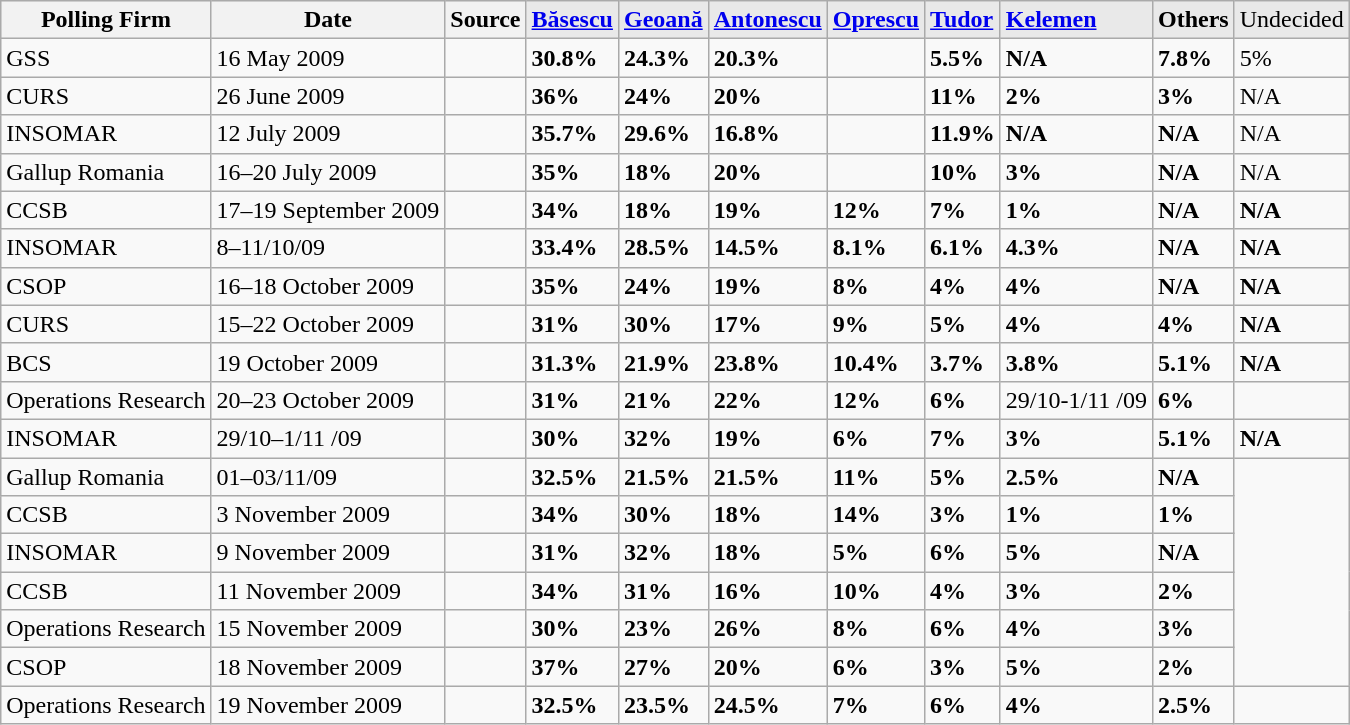<table class="wikitable sortable">
<tr style="background:#e9e9e9;">
<th>Polling Firm</th>
<th>Date</th>
<th>Source</th>
<td><strong><a href='#'>Băsescu</a></strong></td>
<td><strong><a href='#'>Geoană</a></strong></td>
<td><strong><a href='#'>Antonescu</a></strong></td>
<td><strong><a href='#'>Oprescu</a></strong></td>
<td><strong><a href='#'>Tudor</a></strong></td>
<td><strong><a href='#'>Kelemen</a></strong></td>
<td><strong>Others</strong></td>
<td>Undecided</td>
</tr>
<tr>
<td>GSS</td>
<td>16 May 2009</td>
<td></td>
<td><strong>30.8%</strong></td>
<td><strong>24.3%</strong></td>
<td><strong>20.3%</strong></td>
<td></td>
<td><strong>5.5%</strong></td>
<td><strong>N/A</strong></td>
<td><strong>7.8%</strong></td>
<td>5%</td>
</tr>
<tr>
<td>CURS</td>
<td>26 June 2009</td>
<td></td>
<td><strong>36%</strong></td>
<td><strong>24%</strong></td>
<td><strong>20%</strong></td>
<td></td>
<td><strong>11%</strong></td>
<td><strong>2%</strong></td>
<td><strong>3%</strong></td>
<td>N/A</td>
</tr>
<tr>
<td>INSOMAR</td>
<td>12 July 2009</td>
<td></td>
<td><strong>35.7%</strong></td>
<td><strong>29.6%</strong></td>
<td><strong>16.8%</strong></td>
<td></td>
<td><strong>11.9%</strong></td>
<td><strong>N/A</strong></td>
<td><strong>N/A</strong></td>
<td>N/A</td>
</tr>
<tr>
<td>Gallup Romania</td>
<td>16–20 July 2009</td>
<td></td>
<td><strong>35%</strong></td>
<td><strong>18%</strong></td>
<td><strong>20%</strong></td>
<td></td>
<td><strong>10%</strong></td>
<td><strong>3%</strong></td>
<td><strong>N/A</strong></td>
<td>N/A</td>
</tr>
<tr>
<td>CCSB</td>
<td>17–19 September 2009</td>
<td></td>
<td><strong>34%</strong></td>
<td><strong>18%</strong></td>
<td><strong>19%</strong></td>
<td><strong>12%</strong></td>
<td><strong>7%</strong></td>
<td><strong>1%</strong></td>
<td><strong>N/A</strong></td>
<td><strong>N/A</strong></td>
</tr>
<tr>
<td>INSOMAR</td>
<td>8–11/10/09</td>
<td></td>
<td><strong>33.4%</strong></td>
<td><strong>28.5%</strong></td>
<td><strong>14.5%</strong></td>
<td><strong>8.1%</strong></td>
<td><strong>6.1%</strong></td>
<td><strong>4.3%</strong></td>
<td><strong>N/A</strong></td>
<td><strong>N/A</strong></td>
</tr>
<tr>
<td>CSOP</td>
<td>16–18 October 2009</td>
<td></td>
<td><strong>35%</strong></td>
<td><strong>24%</strong></td>
<td><strong>19%</strong></td>
<td><strong>8%</strong></td>
<td><strong>4%</strong></td>
<td><strong>4%</strong></td>
<td><strong>N/A</strong></td>
<td><strong>N/A</strong></td>
</tr>
<tr>
<td>CURS</td>
<td>15–22 October 2009</td>
<td></td>
<td><strong>31%</strong></td>
<td><strong>30%</strong></td>
<td><strong>17%</strong></td>
<td><strong>9%</strong></td>
<td><strong>5%</strong></td>
<td><strong>4%</strong></td>
<td><strong>4%</strong></td>
<td><strong>N/A</strong></td>
</tr>
<tr>
<td>BCS</td>
<td>19 October 2009</td>
<td></td>
<td><strong>31.3%</strong></td>
<td><strong>21.9%</strong></td>
<td><strong>23.8%</strong></td>
<td><strong>10.4%</strong></td>
<td><strong>3.7%</strong></td>
<td><strong>3.8%</strong></td>
<td><strong>5.1%</strong></td>
<td><strong>N/A</strong></td>
</tr>
<tr>
<td>Operations Research</td>
<td>20–23 October 2009</td>
<td></td>
<td><strong>31%</strong></td>
<td><strong>21%</strong></td>
<td><strong>22%</strong></td>
<td><strong>12%</strong></td>
<td><strong>6%</strong></td>
<td>29/10-1/11 /09</td>
<td><strong>6%</strong></td>
</tr>
<tr>
<td>INSOMAR</td>
<td>29/10–1/11 /09</td>
<td></td>
<td><strong>30%</strong></td>
<td><strong>32%</strong></td>
<td><strong>19%</strong></td>
<td><strong>6%</strong></td>
<td><strong>7%</strong></td>
<td><strong>3%</strong></td>
<td><strong>5.1%</strong></td>
<td><strong>N/A</strong></td>
</tr>
<tr>
<td>Gallup Romania</td>
<td>01–03/11/09</td>
<td></td>
<td><strong>32.5%</strong></td>
<td><strong>21.5%</strong></td>
<td><strong>21.5%</strong></td>
<td><strong>11%</strong></td>
<td><strong>5%</strong></td>
<td><strong>2.5%</strong></td>
<td><strong>N/A</strong></td>
</tr>
<tr>
<td>CCSB</td>
<td>3 November 2009</td>
<td> </td>
<td><strong>34%</strong></td>
<td><strong>30%</strong></td>
<td><strong>18%</strong></td>
<td><strong>14%</strong></td>
<td><strong>3%</strong></td>
<td><strong>1%</strong></td>
<td><strong>1%</strong></td>
</tr>
<tr>
<td>INSOMAR</td>
<td>9 November 2009</td>
<td></td>
<td><strong>31%</strong></td>
<td><strong>32%</strong></td>
<td><strong>18%</strong></td>
<td><strong>5%</strong></td>
<td><strong>6%</strong></td>
<td><strong>5%</strong></td>
<td><strong>N/A</strong></td>
</tr>
<tr>
<td>CCSB</td>
<td>11 November 2009</td>
<td></td>
<td><strong>34%</strong></td>
<td><strong>31%</strong></td>
<td><strong>16%</strong></td>
<td><strong>10%</strong></td>
<td><strong>4%</strong></td>
<td><strong>3%</strong></td>
<td><strong>2%</strong></td>
</tr>
<tr>
<td>Operations Research</td>
<td>15 November 2009</td>
<td></td>
<td><strong>30%</strong></td>
<td><strong>23%</strong></td>
<td><strong>26%</strong></td>
<td><strong>8%</strong></td>
<td><strong>6%</strong></td>
<td><strong>4%</strong></td>
<td><strong>3%</strong></td>
</tr>
<tr>
<td>CSOP</td>
<td>18 November 2009</td>
<td></td>
<td><strong>37%</strong></td>
<td><strong>27%</strong></td>
<td><strong>20%</strong></td>
<td><strong>6%</strong></td>
<td><strong>3%</strong></td>
<td><strong>5%</strong></td>
<td><strong>2%</strong></td>
</tr>
<tr>
<td>Operations Research</td>
<td>19 November 2009</td>
<td> </td>
<td><strong>32.5%</strong></td>
<td><strong>23.5%</strong></td>
<td><strong>24.5%</strong></td>
<td><strong>7%</strong></td>
<td><strong>6%</strong></td>
<td><strong>4%</strong></td>
<td><strong>2.5%</strong></td>
<td></td>
</tr>
</table>
